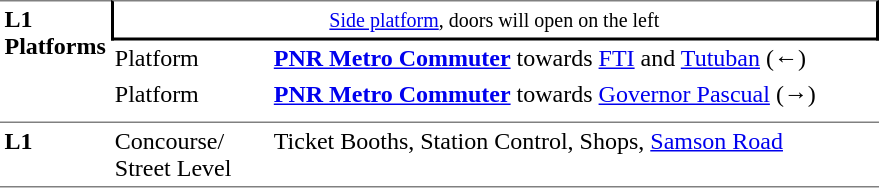<table border=0 cellspacing=0 cellpadding=3>
<tr>
<td style="border-top:solid 1px gray;border-bottom:solid 1px gray;" rowspan=4 valign=top><strong>L1<br>Platforms</strong></td>
<td style="border-top:solid 1px gray;border-right:solid 2px black;border-left:solid 2px black;border-bottom:solid 2px black;text-align:center;" colspan=2><small><a href='#'>Side platform</a>, doors will open on the left</small></td>
</tr>
<tr>
<td>Platform</td>
<td><a href='#'><span><strong>PNR Metro Commuter</strong></span></a> towards <a href='#'>FTI</a> and <a href='#'>Tutuban</a> (←)</td>
</tr>
<tr>
<td>Platform</td>
<td><a href='#'><span><strong>PNR Metro Commuter</strong></span></a> towards <a href='#'>Governor Pascual</a> (→)</td>
</tr>
<tr>
<td style="border-top:solid 0px black;border-right:solid 0px black;border-left:solid 0px black;border-bottom:solid 1px gray;" colspan=2></td>
</tr>
<tr>
</tr>
<tr>
<td style="border-bottom:solid 1px gray;" width=50 valign=top><strong>L1</strong></td>
<td style="border-bottom:solid 1px gray;" width=100 valign=top>Concourse/<br>Street Level</td>
<td style="border-bottom:solid 1px gray;" width=400 valign=top>Ticket Booths, Station Control, Shops, <a href='#'>Samson Road</a></td>
</tr>
</table>
